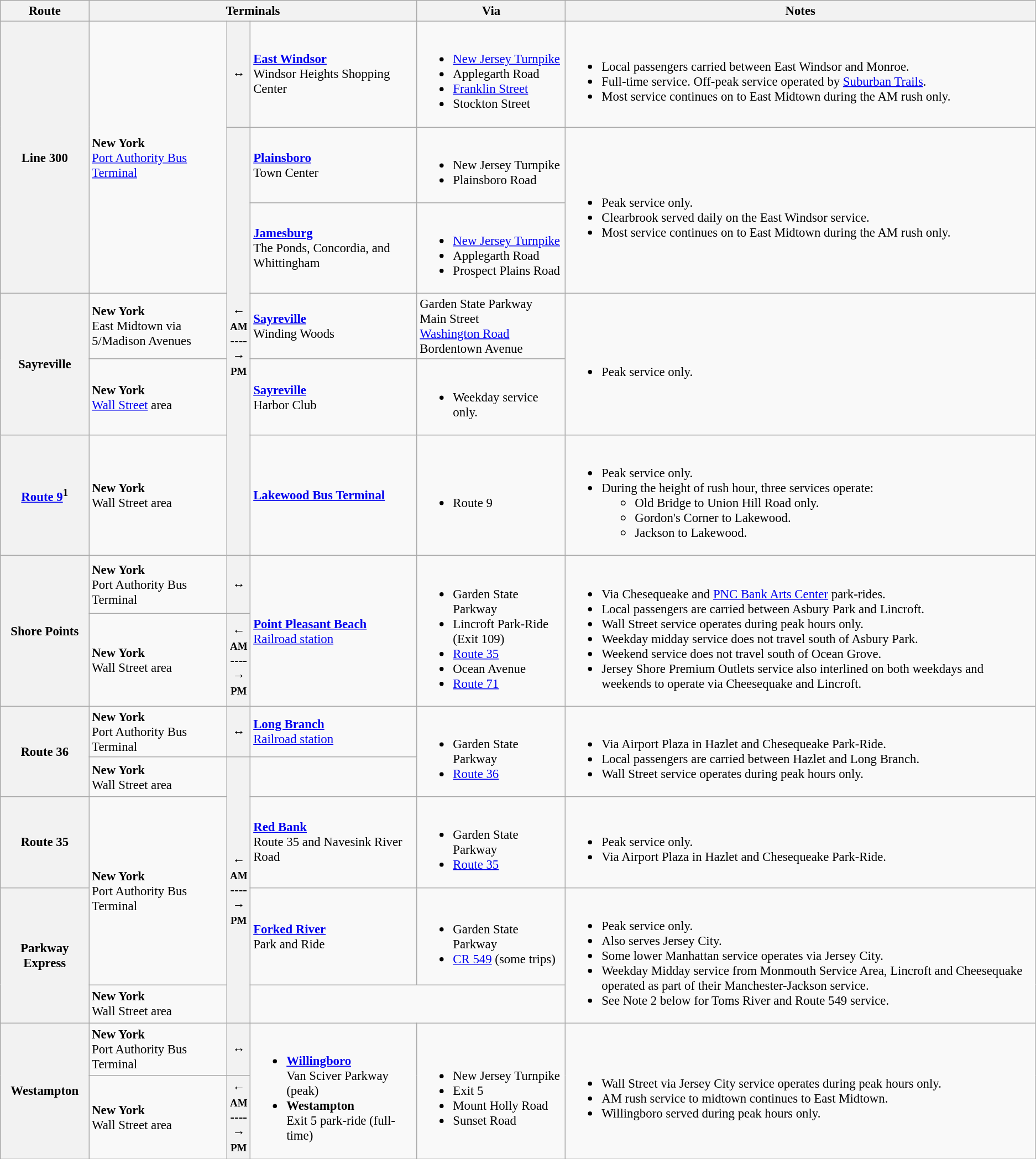<table class="wikitable" style="font-size: 95%;" |>
<tr>
<th>Route</th>
<th colspan=3>Terminals</th>
<th>Via</th>
<th>Notes</th>
</tr>
<tr>
<th rowspan=3>Line 300</th>
<td rowspan=3><strong>New York</strong><br><a href='#'>Port Authority Bus Terminal</a></td>
<th><span>↔ </span></th>
<td><strong><a href='#'>East Windsor</a></strong><br>Windsor Heights Shopping Center</td>
<td><br><ul><li><a href='#'>New Jersey Turnpike</a></li><li>Applegarth Road</li><li><a href='#'>Franklin Street</a></li><li>Stockton Street</li></ul></td>
<td><br><ul><li>Local passengers carried between East Windsor and Monroe.</li><li>Full-time service. Off-peak service operated by <a href='#'>Suburban Trails</a>.</li><li>Most service continues on to East Midtown during the AM rush only.</li></ul></td>
</tr>
<tr>
<th rowspan="5"><span>←</span><br><small>AM</small><br>----<br><span>→</span><br><small>PM</small></th>
<td><strong><a href='#'>Plainsboro</a></strong><br>Town Center</td>
<td><br><ul><li>New Jersey Turnpike</li><li>Plainsboro Road</li></ul></td>
<td rowspan=2><br><ul><li>Peak service only.</li><li>Clearbrook served daily on the East Windsor service.</li><li>Most service continues on to East Midtown during the AM rush only.</li></ul></td>
</tr>
<tr>
<td><strong><a href='#'>Jamesburg</a></strong><br>The Ponds, Concordia, and Whittingham</td>
<td><br><ul><li><a href='#'>New Jersey Turnpike</a></li><li>Applegarth Road</li><li>Prospect Plains Road</li></ul></td>
</tr>
<tr>
<th rowspan=2>Sayreville</th>
<td><strong>New York</strong><br>East Midtown via 5/Madison Avenues</td>
<td><strong><a href='#'>Sayreville</a></strong><br>Winding Woods</td>
<td>Garden State Parkway<br>Main Street<br><a href='#'>Washington Road</a><br>Bordentown Avenue</td>
<td rowspan=2><br><ul><li>Peak service only.</li></ul></td>
</tr>
<tr>
<td><strong>New York</strong><br><a href='#'>Wall Street</a> area</td>
<td><strong><a href='#'>Sayreville</a></strong><br>Harbor Club</td>
<td><br><ul><li>Weekday service only.</li></ul></td>
</tr>
<tr>
<th><a href='#'>Route 9</a><sup>1</sup></th>
<td><strong>New York</strong><br>Wall Street area</td>
<td><strong><a href='#'>Lakewood Bus Terminal</a></strong></td>
<td><br><ul><li>Route 9</li></ul></td>
<td><br><ul><li>Peak service only.</li><li>During the height of rush hour, three services operate:<ul><li>Old Bridge to Union Hill Road only.</li><li>Gordon's Corner to Lakewood.</li><li>Jackson to Lakewood.</li></ul></li></ul></td>
</tr>
<tr>
<th rowspan=2>Shore Points</th>
<td><strong>New York</strong><br>Port Authority Bus Terminal</td>
<th><span>↔ </span></th>
<td rowspan=2><strong><a href='#'>Point Pleasant Beach</a></strong><br><a href='#'>Railroad station</a></td>
<td rowspan=2><br><ul><li>Garden State Parkway</li><li>Lincroft Park-Ride (Exit 109)</li><li><a href='#'>Route 35</a></li><li>Ocean Avenue</li><li><a href='#'>Route 71</a></li></ul></td>
<td rowspan=2><br><ul><li>Via Chesequeake and <a href='#'>PNC Bank Arts Center</a> park-rides.</li><li>Local passengers are carried between Asbury Park and Lincroft.</li><li>Wall Street service operates during peak hours only.</li><li>Weekday midday service does not travel south of Asbury Park.</li><li>Weekend service does not travel south of Ocean Grove.</li><li>Jersey Shore Premium Outlets service also interlined on both weekdays and weekends to operate via Cheesequake and Lincroft.</li></ul></td>
</tr>
<tr>
<td><strong>New York</strong><br>Wall Street area</td>
<th><span>←</span><br><small>AM</small><br>----<br><span>→</span><br><small>PM</small></th>
</tr>
<tr>
<th rowspan=2>Route 36</th>
<td><strong>New York</strong><br>Port Authority Bus Terminal</td>
<th><span>↔ </span></th>
<td><strong><a href='#'>Long Branch</a></strong><br><a href='#'>Railroad station</a></td>
<td rowspan=2><br><ul><li>Garden State Parkway</li><li><a href='#'>Route 36</a></li></ul></td>
<td rowspan=2><br><ul><li>Via Airport Plaza in Hazlet and Chesequeake Park-Ride.</li><li>Local passengers are carried between Hazlet and Long Branch.</li><li>Wall Street service operates during peak hours only.</li></ul></td>
</tr>
<tr>
<td><strong>New York</strong><br>Wall Street area</td>
<th rowspan="4"><span>←</span><br><small>AM</small><br>----<br><span>→</span><br><small>PM</small></th>
</tr>
<tr>
<th>Route 35</th>
<td rowspan="2"><strong>New York</strong><br>Port Authority Bus Terminal</td>
<td><strong><a href='#'>Red Bank</a></strong><br>Route 35 and Navesink River Road</td>
<td><br><ul><li>Garden State Parkway</li><li><a href='#'>Route 35</a></li></ul></td>
<td><br><ul><li>Peak service only.</li><li>Via Airport Plaza in Hazlet and Chesequeake Park-Ride.</li></ul></td>
</tr>
<tr>
<th rowspan=2>Parkway Express</th>
<td><strong><a href='#'>Forked River</a></strong><br>Park and Ride</td>
<td><br><ul><li>Garden State Parkway</li><li><a href='#'>CR 549</a> (some trips)</li></ul></td>
<td rowspan=2><br><ul><li>Peak service only.</li><li>Also serves Jersey City.</li><li>Some lower Manhattan service operates via Jersey City.</li><li>Weekday Midday service from Monmouth Service Area, Lincroft and Cheesequake operated as part of their Manchester-Jackson service.</li><li>See Note 2 below for Toms River and Route 549 service.</li></ul></td>
</tr>
<tr>
<td><strong>New York</strong><br>Wall Street area</td>
</tr>
<tr>
<th rowspan=2>Westampton</th>
<td><strong>New York</strong><br>Port Authority Bus Terminal</td>
<th><span>↔ </span></th>
<td rowspan=2><br><ul><li><strong><a href='#'>Willingboro</a></strong><br>Van Sciver Parkway (peak)</li><li><strong>Westampton</strong><br>Exit 5 park-ride (full-time)</li></ul></td>
<td rowspan=2><br><ul><li>New Jersey Turnpike</li><li>Exit 5</li><li>Mount Holly Road</li><li>Sunset Road</li></ul></td>
<td rowspan=2><br><ul><li>Wall Street via Jersey City service operates during peak hours only.</li><li>AM rush service to midtown continues to East Midtown.</li><li>Willingboro served during peak hours only.</li></ul></td>
</tr>
<tr>
<td><strong>New York</strong><br>Wall Street area</td>
<th><span>←</span><br><small>AM</small><br>----<br><span>→</span><br><small>PM</small></th>
</tr>
</table>
